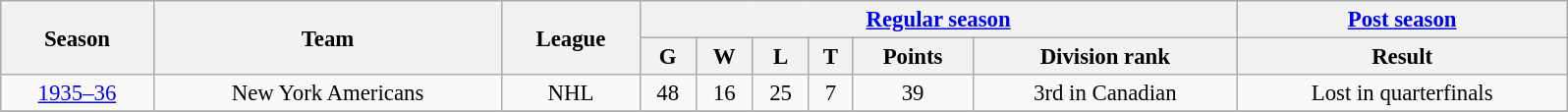<table class="wikitable" style="font-size: 95%; text-align:center; width:70em;">
<tr>
<th rowspan="2">Season</th>
<th rowspan="2">Team</th>
<th rowspan="2">League</th>
<th colspan="6"><a href='#'>Regular season</a></th>
<th colspan="1"><a href='#'>Post season</a></th>
</tr>
<tr>
<th>G</th>
<th>W</th>
<th>L</th>
<th>T</th>
<th>Points</th>
<th>Division rank</th>
<th>Result</th>
</tr>
<tr>
<td><a href='#'>1935–36</a></td>
<td>New York Americans</td>
<td>NHL</td>
<td>48</td>
<td>16</td>
<td>25</td>
<td>7</td>
<td>39</td>
<td>3rd in Canadian</td>
<td>Lost in quarterfinals</td>
</tr>
<tr>
</tr>
</table>
